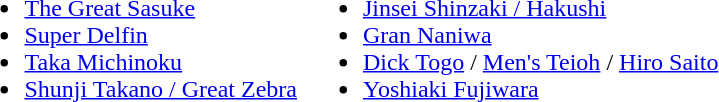<table border="0">
<tr>
<td valign="top"><br><ul><li><a href='#'>The Great Sasuke</a></li><li><a href='#'>Super Delfin</a></li><li><a href='#'>Taka Michinoku</a></li><li><a href='#'>Shunji Takano / Great Zebra</a></li></ul></td>
<td valign="top"><br><ul><li><a href='#'>Jinsei Shinzaki / Hakushi</a></li><li><a href='#'>Gran Naniwa</a></li><li><a href='#'>Dick Togo</a> / <a href='#'>Men's Teioh</a> / <a href='#'>Hiro Saito</a></li><li><a href='#'>Yoshiaki Fujiwara</a></li></ul></td>
</tr>
</table>
